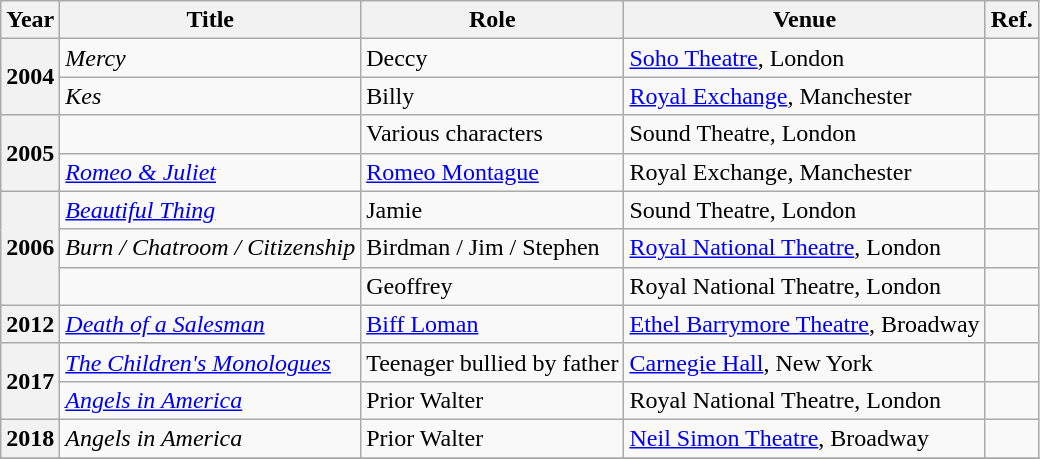<table class="wikitable plainrowheaders sortable">
<tr>
<th scope="col">Year</th>
<th scope="col">Title</th>
<th scope="col">Role</th>
<th scope="col">Venue</th>
<th scope="col" class="unsortable">Ref.</th>
</tr>
<tr>
<th rowspan="2" scope="row">2004</th>
<td><em>Mercy</em></td>
<td>Deccy</td>
<td><a href='#'>Soho Theatre</a>, London</td>
<td style="text-align: center;"></td>
</tr>
<tr>
<td><em>Kes</em></td>
<td>Billy</td>
<td><a href='#'>Royal Exchange</a>, Manchester</td>
<td style="text-align: center;"></td>
</tr>
<tr>
<th rowspan="2" scope="row">2005</th>
<td><em></em></td>
<td>Various characters</td>
<td>Sound Theatre, London</td>
<td style="text-align: center;"></td>
</tr>
<tr>
<td><em><a href='#'>Romeo & Juliet</a></em></td>
<td><a href='#'>Romeo Montague</a></td>
<td>Royal Exchange, Manchester</td>
<td style="text-align: center;"></td>
</tr>
<tr>
<th rowspan="3" scope="row">2006</th>
<td><em><a href='#'>Beautiful Thing</a></em></td>
<td>Jamie</td>
<td>Sound Theatre, London</td>
<td style="text-align: center;"></td>
</tr>
<tr>
<td><em>Burn / Chatroom / Citizenship</em></td>
<td>Birdman / Jim / Stephen</td>
<td><a href='#'>Royal National Theatre</a>, London</td>
<td style="text-align: center;"></td>
</tr>
<tr>
<td><em></em></td>
<td>Geoffrey</td>
<td>Royal National Theatre, London</td>
<td style="text-align: center;"></td>
</tr>
<tr>
<th scope="row">2012</th>
<td><em><a href='#'>Death of a Salesman</a></em></td>
<td><a href='#'>Biff Loman</a></td>
<td><a href='#'>Ethel Barrymore Theatre</a>, Broadway</td>
<td style="text-align: center;"></td>
</tr>
<tr>
<th scope="row" rowspan="2">2017</th>
<td><em><a href='#'>The Children's Monologues</a></em></td>
<td>Teenager bullied by father</td>
<td><a href='#'>Carnegie Hall</a>, New York</td>
<td style="text-align: center;"></td>
</tr>
<tr>
<td><em><a href='#'>Angels in America</a></em></td>
<td>Prior Walter</td>
<td>Royal National Theatre, London</td>
<td style="text-align: center;"><br></td>
</tr>
<tr>
<th scope="row">2018</th>
<td><em>Angels in America</em></td>
<td>Prior Walter</td>
<td><a href='#'>Neil Simon Theatre</a>, Broadway</td>
<td style="text-align: center;"></td>
</tr>
<tr>
</tr>
</table>
